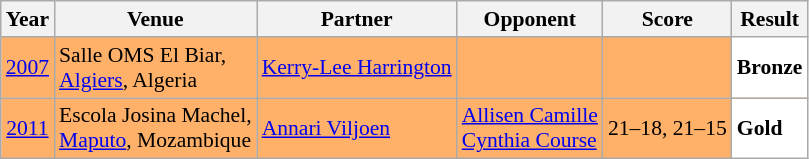<table class="sortable wikitable" style="font-size: 90%;">
<tr>
<th>Year</th>
<th>Venue</th>
<th>Partner</th>
<th>Opponent</th>
<th>Score</th>
<th>Result</th>
</tr>
<tr style="background:#FFB069">
<td align="center"><a href='#'>2007</a></td>
<td align="left">Salle OMS El Biar,<br><a href='#'>Algiers</a>, Algeria</td>
<td align="left"> <a href='#'>Kerry-Lee Harrington</a></td>
<td align="left"><br></td>
<td align="left"></td>
<td style="text-align:left; background:white"> <strong>Bronze</strong></td>
</tr>
<tr style="background:#FFB069">
<td align="center"><a href='#'>2011</a></td>
<td align="left">Escola Josina Machel,<br><a href='#'>Maputo</a>, Mozambique</td>
<td align="left"> <a href='#'>Annari Viljoen</a></td>
<td align="left"> <a href='#'>Allisen Camille</a><br> <a href='#'>Cynthia Course</a></td>
<td align="left">21–18, 21–15</td>
<td style="text-align:left; background:white"> <strong>Gold</strong></td>
</tr>
</table>
